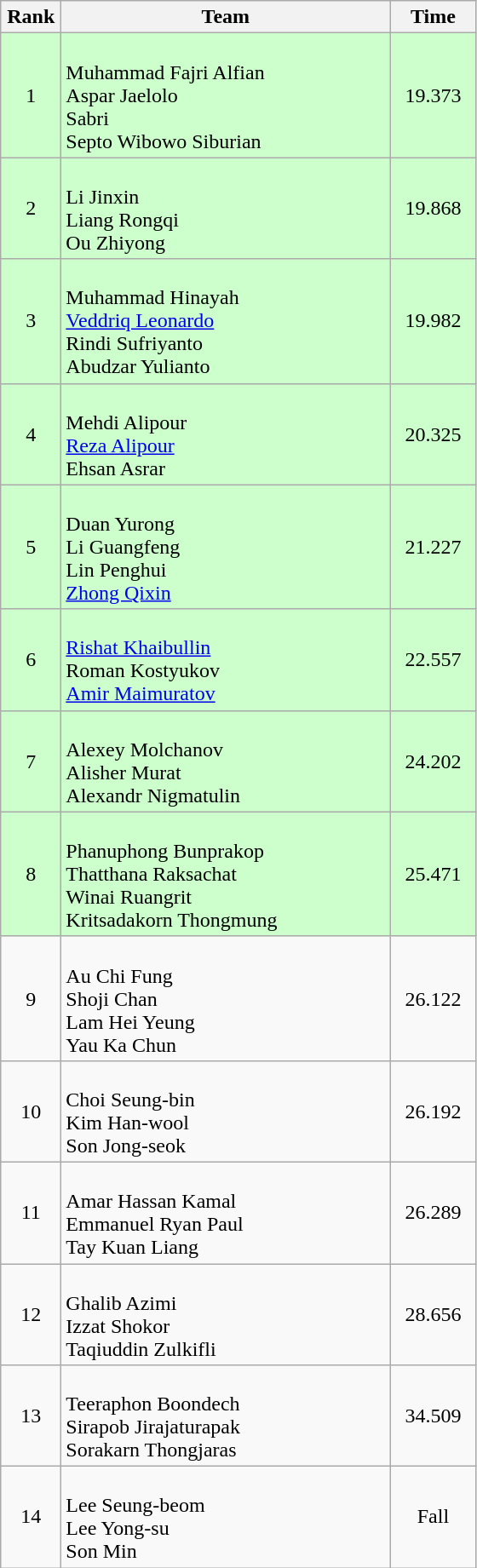<table class="wikitable" style="text-align:center">
<tr>
<th width=40>Rank</th>
<th width=250>Team</th>
<th width=60>Time</th>
</tr>
<tr bgcolor="ccffcc">
<td>1</td>
<td align=left><br>Muhammad Fajri Alfian<br>Aspar Jaelolo<br>Sabri<br>Septo Wibowo Siburian</td>
<td>19.373</td>
</tr>
<tr bgcolor="ccffcc">
<td>2</td>
<td align=left><br>Li Jinxin<br>Liang Rongqi<br>Ou Zhiyong</td>
<td>19.868</td>
</tr>
<tr bgcolor="ccffcc">
<td>3</td>
<td align=left><br>Muhammad Hinayah<br><a href='#'>Veddriq Leonardo</a><br>Rindi Sufriyanto<br>Abudzar Yulianto</td>
<td>19.982</td>
</tr>
<tr bgcolor="ccffcc">
<td>4</td>
<td align=left><br>Mehdi Alipour<br><a href='#'>Reza Alipour</a><br>Ehsan Asrar</td>
<td>20.325</td>
</tr>
<tr bgcolor="ccffcc">
<td>5</td>
<td align=left><br>Duan Yurong<br>Li Guangfeng<br>Lin Penghui<br><a href='#'>Zhong Qixin</a></td>
<td>21.227</td>
</tr>
<tr bgcolor="ccffcc">
<td>6</td>
<td align=left><br><a href='#'>Rishat Khaibullin</a><br>Roman Kostyukov<br><a href='#'>Amir Maimuratov</a></td>
<td>22.557</td>
</tr>
<tr bgcolor="ccffcc">
<td>7</td>
<td align=left><br>Alexey Molchanov<br>Alisher Murat<br>Alexandr Nigmatulin</td>
<td>24.202</td>
</tr>
<tr bgcolor="ccffcc">
<td>8</td>
<td align=left><br>Phanuphong Bunprakop<br>Thatthana Raksachat<br>Winai Ruangrit<br>Kritsadakorn Thongmung</td>
<td>25.471</td>
</tr>
<tr>
<td>9</td>
<td align=left><br>Au Chi Fung<br>Shoji Chan<br>Lam Hei Yeung<br>Yau Ka Chun</td>
<td>26.122</td>
</tr>
<tr>
<td>10</td>
<td align=left><br>Choi Seung-bin<br>Kim Han-wool<br>Son Jong-seok</td>
<td>26.192</td>
</tr>
<tr>
<td>11</td>
<td align=left><br>Amar Hassan Kamal<br>Emmanuel Ryan Paul<br>Tay Kuan Liang</td>
<td>26.289</td>
</tr>
<tr>
<td>12</td>
<td align=left><br>Ghalib Azimi<br>Izzat Shokor<br>Taqiuddin Zulkifli</td>
<td>28.656</td>
</tr>
<tr>
<td>13</td>
<td align=left><br>Teeraphon Boondech<br>Sirapob Jirajaturapak<br>Sorakarn Thongjaras</td>
<td>34.509</td>
</tr>
<tr>
<td>14</td>
<td align=left><br>Lee Seung-beom<br>Lee Yong-su<br>Son Min</td>
<td>Fall</td>
</tr>
</table>
